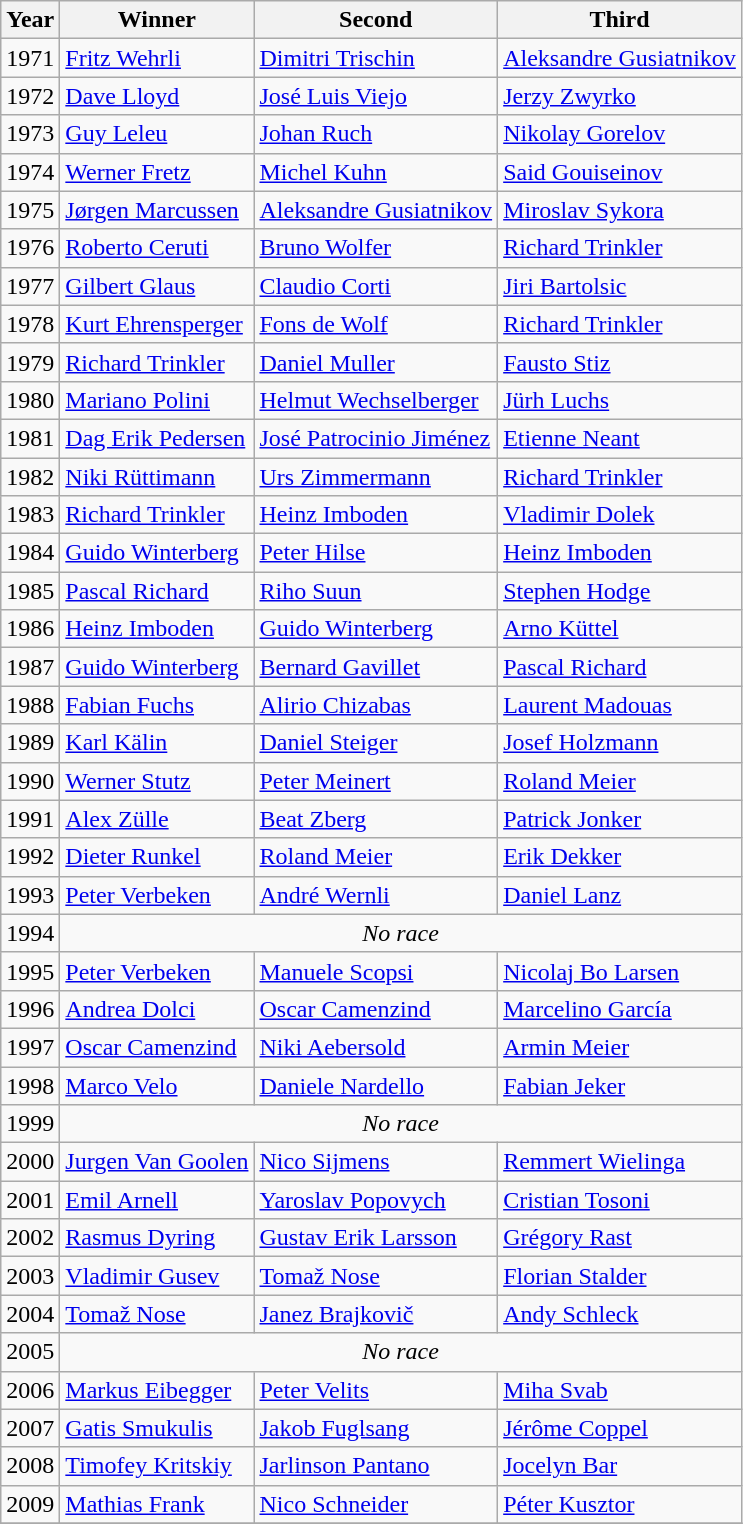<table class="wikitable">
<tr>
<th>Year</th>
<th>Winner</th>
<th>Second</th>
<th>Third</th>
</tr>
<tr>
<td>1971</td>
<td> <a href='#'>Fritz Wehrli</a></td>
<td> <a href='#'>Dimitri Trischin</a></td>
<td> <a href='#'>Aleksandre Gusiatnikov</a></td>
</tr>
<tr>
<td>1972</td>
<td> <a href='#'>Dave Lloyd</a></td>
<td> <a href='#'>José Luis Viejo</a></td>
<td> <a href='#'>Jerzy Zwyrko</a></td>
</tr>
<tr>
<td>1973</td>
<td> <a href='#'>Guy Leleu</a></td>
<td> <a href='#'>Johan Ruch</a></td>
<td> <a href='#'>Nikolay Gorelov</a></td>
</tr>
<tr>
<td>1974</td>
<td> <a href='#'>Werner Fretz</a></td>
<td> <a href='#'>Michel Kuhn</a></td>
<td> <a href='#'>Said Gouiseinov</a></td>
</tr>
<tr>
<td>1975</td>
<td> <a href='#'>Jørgen Marcussen</a></td>
<td> <a href='#'>Aleksandre Gusiatnikov</a></td>
<td> <a href='#'>Miroslav Sykora</a></td>
</tr>
<tr>
<td>1976</td>
<td> <a href='#'>Roberto Ceruti</a></td>
<td> <a href='#'>Bruno Wolfer</a></td>
<td> <a href='#'>Richard Trinkler</a></td>
</tr>
<tr>
<td>1977</td>
<td> <a href='#'>Gilbert Glaus</a></td>
<td> <a href='#'>Claudio Corti</a></td>
<td> <a href='#'>Jiri Bartolsic</a></td>
</tr>
<tr>
<td>1978</td>
<td> <a href='#'>Kurt Ehrensperger</a></td>
<td> <a href='#'>Fons de Wolf</a></td>
<td> <a href='#'>Richard Trinkler</a></td>
</tr>
<tr>
<td>1979</td>
<td> <a href='#'>Richard Trinkler</a></td>
<td> <a href='#'>Daniel Muller</a></td>
<td> <a href='#'>Fausto Stiz</a></td>
</tr>
<tr>
<td>1980</td>
<td> <a href='#'>Mariano Polini</a></td>
<td> <a href='#'>Helmut Wechselberger</a></td>
<td> <a href='#'>Jürh Luchs</a></td>
</tr>
<tr>
<td>1981</td>
<td> <a href='#'>Dag Erik Pedersen</a></td>
<td> <a href='#'>José Patrocinio Jiménez</a></td>
<td> <a href='#'>Etienne Neant</a></td>
</tr>
<tr>
<td>1982</td>
<td> <a href='#'>Niki Rüttimann</a></td>
<td> <a href='#'>Urs Zimmermann</a></td>
<td> <a href='#'>Richard Trinkler</a></td>
</tr>
<tr>
<td>1983</td>
<td> <a href='#'>Richard Trinkler</a></td>
<td> <a href='#'>Heinz Imboden</a></td>
<td> <a href='#'>Vladimir Dolek</a></td>
</tr>
<tr>
<td>1984</td>
<td> <a href='#'>Guido Winterberg</a></td>
<td> <a href='#'>Peter Hilse</a></td>
<td> <a href='#'>Heinz Imboden</a></td>
</tr>
<tr>
<td>1985</td>
<td> <a href='#'>Pascal Richard</a></td>
<td> <a href='#'>Riho Suun</a></td>
<td> <a href='#'>Stephen Hodge</a></td>
</tr>
<tr>
<td>1986</td>
<td> <a href='#'>Heinz Imboden</a></td>
<td> <a href='#'>Guido Winterberg</a></td>
<td> <a href='#'>Arno Küttel</a></td>
</tr>
<tr>
<td>1987</td>
<td> <a href='#'>Guido Winterberg</a></td>
<td> <a href='#'>Bernard Gavillet</a></td>
<td> <a href='#'>Pascal Richard</a></td>
</tr>
<tr>
<td>1988</td>
<td> <a href='#'>Fabian Fuchs</a></td>
<td> <a href='#'>Alirio Chizabas</a></td>
<td> <a href='#'>Laurent Madouas</a></td>
</tr>
<tr>
<td>1989</td>
<td> <a href='#'>Karl Kälin</a></td>
<td> <a href='#'>Daniel Steiger</a></td>
<td> <a href='#'>Josef Holzmann</a></td>
</tr>
<tr>
<td>1990</td>
<td> <a href='#'>Werner Stutz</a></td>
<td> <a href='#'>Peter Meinert</a></td>
<td> <a href='#'>Roland Meier</a></td>
</tr>
<tr>
<td>1991</td>
<td> <a href='#'>Alex Zülle</a></td>
<td> <a href='#'>Beat Zberg</a></td>
<td> <a href='#'>Patrick Jonker</a></td>
</tr>
<tr>
<td>1992</td>
<td> <a href='#'>Dieter Runkel</a></td>
<td> <a href='#'>Roland Meier</a></td>
<td> <a href='#'>Erik Dekker</a></td>
</tr>
<tr>
<td>1993</td>
<td> <a href='#'>Peter Verbeken</a></td>
<td> <a href='#'>André Wernli</a></td>
<td> <a href='#'>Daniel Lanz</a></td>
</tr>
<tr>
<td>1994</td>
<td colspan=3 align=center><em>No race</em></td>
</tr>
<tr>
<td>1995</td>
<td> <a href='#'>Peter Verbeken</a></td>
<td> <a href='#'>Manuele Scopsi</a></td>
<td> <a href='#'>Nicolaj Bo Larsen</a></td>
</tr>
<tr>
<td>1996</td>
<td> <a href='#'>Andrea Dolci</a></td>
<td> <a href='#'>Oscar Camenzind</a></td>
<td> <a href='#'>Marcelino García</a></td>
</tr>
<tr>
<td>1997</td>
<td> <a href='#'>Oscar Camenzind</a></td>
<td> <a href='#'>Niki Aebersold</a></td>
<td> <a href='#'>Armin Meier</a></td>
</tr>
<tr>
<td>1998</td>
<td> <a href='#'>Marco Velo</a></td>
<td> <a href='#'>Daniele Nardello</a></td>
<td> <a href='#'>Fabian Jeker</a></td>
</tr>
<tr>
<td>1999</td>
<td colspan=3 align=center><em>No race</em></td>
</tr>
<tr>
<td>2000</td>
<td> <a href='#'>Jurgen Van Goolen</a></td>
<td> <a href='#'>Nico Sijmens</a></td>
<td> <a href='#'>Remmert Wielinga</a></td>
</tr>
<tr>
<td>2001</td>
<td> <a href='#'>Emil Arnell</a></td>
<td> <a href='#'>Yaroslav Popovych</a></td>
<td> <a href='#'>Cristian Tosoni</a></td>
</tr>
<tr>
<td>2002</td>
<td> <a href='#'>Rasmus Dyring</a></td>
<td> <a href='#'>Gustav Erik Larsson</a></td>
<td> <a href='#'>Grégory Rast</a></td>
</tr>
<tr>
<td>2003</td>
<td> <a href='#'>Vladimir Gusev</a></td>
<td> <a href='#'>Tomaž Nose</a></td>
<td> <a href='#'>Florian Stalder</a></td>
</tr>
<tr>
<td>2004</td>
<td> <a href='#'>Tomaž Nose</a></td>
<td> <a href='#'>Janez Brajkovič</a></td>
<td> <a href='#'>Andy Schleck</a></td>
</tr>
<tr>
<td>2005</td>
<td colspan=3 align=center><em>No race</em></td>
</tr>
<tr>
<td>2006</td>
<td> <a href='#'>Markus Eibegger</a></td>
<td> <a href='#'>Peter Velits</a></td>
<td> <a href='#'>Miha Svab</a></td>
</tr>
<tr>
<td>2007</td>
<td> <a href='#'>Gatis Smukulis</a></td>
<td> <a href='#'>Jakob Fuglsang</a></td>
<td> <a href='#'>Jérôme Coppel</a></td>
</tr>
<tr>
<td>2008</td>
<td> <a href='#'>Timofey Kritskiy</a></td>
<td> <a href='#'>Jarlinson Pantano</a></td>
<td> <a href='#'>Jocelyn Bar</a></td>
</tr>
<tr>
<td>2009</td>
<td> <a href='#'>Mathias Frank</a></td>
<td> <a href='#'>Nico Schneider</a></td>
<td> <a href='#'>Péter Kusztor</a></td>
</tr>
<tr>
</tr>
</table>
